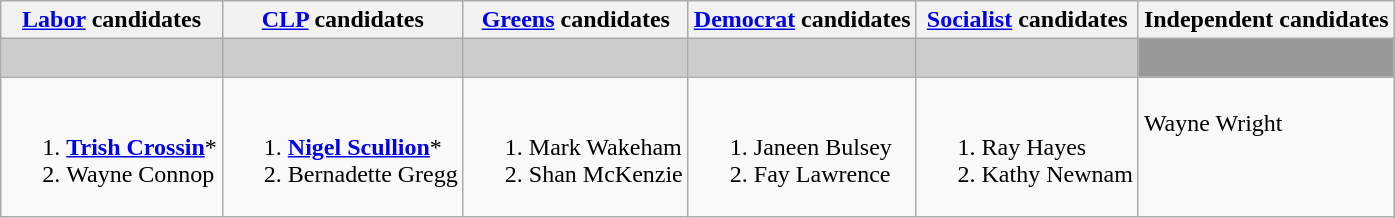<table class="wikitable">
<tr>
<th><a href='#'>Labor</a> candidates</th>
<th><a href='#'>CLP</a> candidates</th>
<th><a href='#'>Greens</a> candidates</th>
<th><a href='#'>Democrat</a> candidates</th>
<th><a href='#'>Socialist</a> candidates</th>
<th>Independent candidates</th>
</tr>
<tr style="background:#ccc;">
<td></td>
<td></td>
<td></td>
<td></td>
<td></td>
<td style="background:#999;"> </td>
</tr>
<tr>
<td><br><ol><li><strong><a href='#'>Trish Crossin</a></strong>*</li><li>Wayne Connop</li></ol></td>
<td><br><ol><li><strong><a href='#'>Nigel Scullion</a></strong>*</li><li>Bernadette Gregg</li></ol></td>
<td valign=top><br><ol><li>Mark Wakeham</li><li>Shan McKenzie</li></ol></td>
<td valign=top><br><ol><li>Janeen Bulsey</li><li>Fay Lawrence</li></ol></td>
<td valign=top><br><ol><li>Ray Hayes</li><li>Kathy Newnam</li></ol></td>
<td valign=top><br>Wayne Wright</td>
</tr>
</table>
